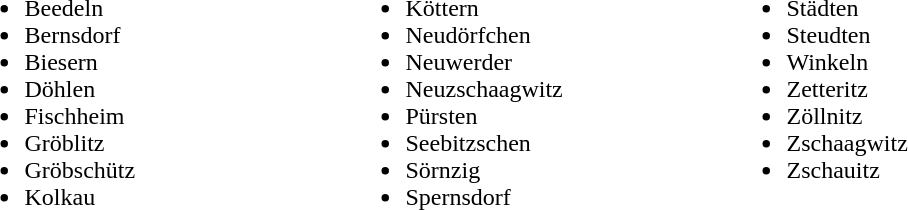<table>
<tr>
<td width="250" valign="top"><br><ul><li>Beedeln</li><li>Bernsdorf</li><li>Biesern</li><li>Döhlen</li><li>Fischheim</li><li>Gröblitz</li><li>Gröbschütz</li><li>Kolkau</li></ul></td>
<td width="250" valign="top"><br><ul><li>Köttern</li><li>Neudörfchen</li><li>Neuwerder</li><li>Neuzschaagwitz</li><li>Pürsten</li><li>Seebitzschen</li><li>Sörnzig</li><li>Spernsdorf</li></ul></td>
<td width="250" valign="top"><br><ul><li>Städten</li><li>Steudten</li><li>Winkeln</li><li>Zetteritz</li><li>Zöllnitz</li><li>Zschaagwitz</li><li>Zschauitz</li></ul></td>
</tr>
</table>
